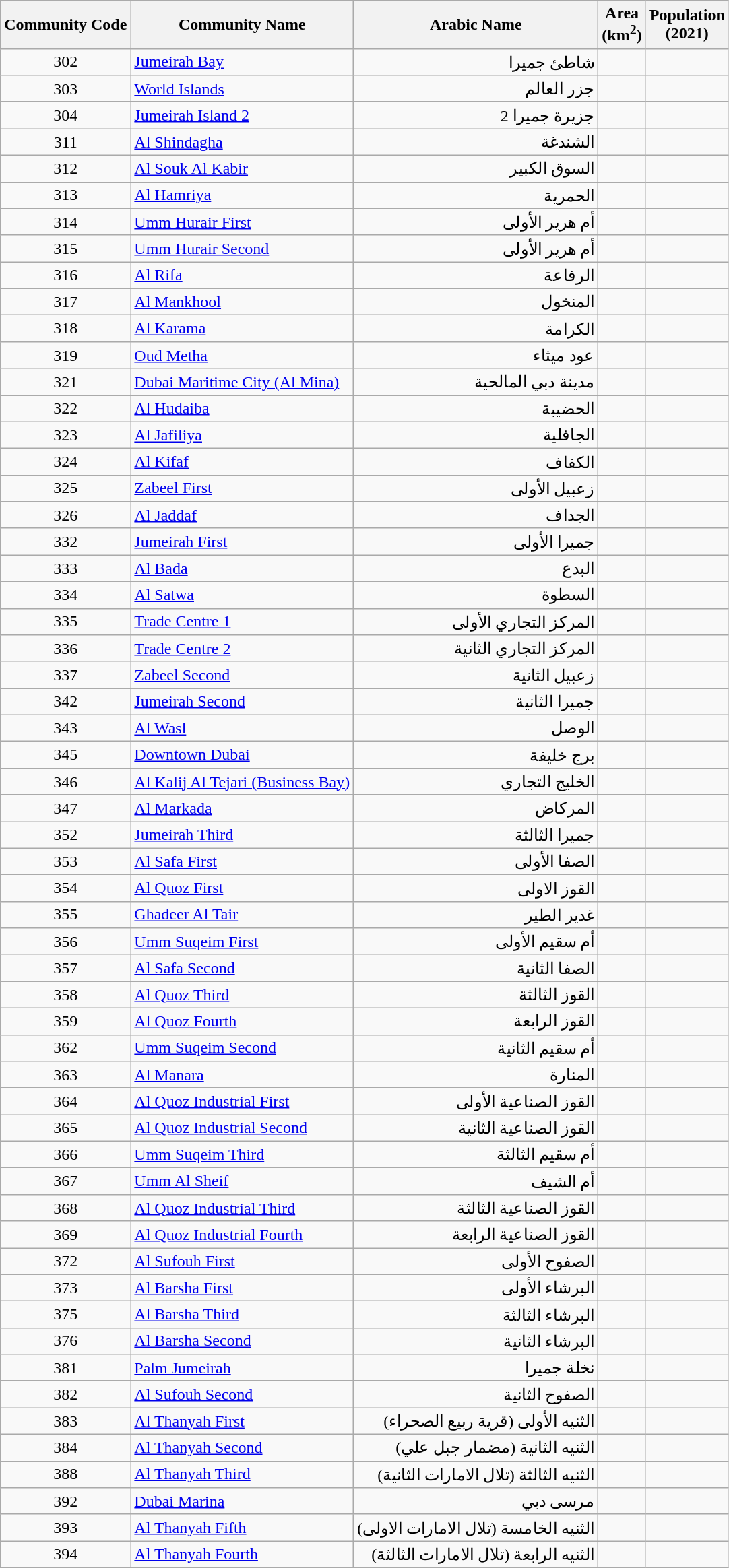<table class="wikitable sortable">
<tr>
<th>Community Code<br></th>
<th>Community Name<br></th>
<th>Arabic Name<br></th>
<th>Area<br>(km<sup>2</sup>)</th>
<th>Population<br>(2021)</th>
</tr>
<tr>
<td align="center">302</td>
<td><a href='#'>Jumeirah Bay</a></td>
<td align="right">شاطئ جميرا</td>
<td align="right"></td>
<td align="right"></td>
</tr>
<tr>
<td align="center">303</td>
<td><a href='#'>World Islands</a></td>
<td align="right">جزر العالم</td>
<td align="right"></td>
<td align="right"></td>
</tr>
<tr>
<td align="center">304</td>
<td><a href='#'>Jumeirah Island 2</a></td>
<td align="right">جزيرة جميرا 2</td>
<td align="right"></td>
<td align="right"></td>
</tr>
<tr>
<td align="center">311</td>
<td><a href='#'>Al Shindagha</a></td>
<td align="right">الشندغة</td>
<td align="right"></td>
<td align="right"></td>
</tr>
<tr>
<td align="center">312</td>
<td><a href='#'>Al Souk Al Kabir</a></td>
<td align="right">السوق الكبير</td>
<td align="right"></td>
<td align="right"></td>
</tr>
<tr>
<td align="center">313</td>
<td><a href='#'>Al Hamriya</a></td>
<td align="right">الحمرية</td>
<td align="right"></td>
<td align="right"></td>
</tr>
<tr>
<td align="center">314</td>
<td><a href='#'>Umm Hurair First</a></td>
<td align="right">أم هرير الأولى</td>
<td align="right"></td>
<td align="right"></td>
</tr>
<tr>
<td align="center">315</td>
<td><a href='#'>Umm Hurair Second</a></td>
<td align="right">أم هرير الأولى</td>
<td align="right"></td>
<td align="right"></td>
</tr>
<tr>
<td align="center">316</td>
<td><a href='#'>Al Rifa</a></td>
<td align="right">الرفاعة</td>
<td align="right"></td>
<td align="right"></td>
</tr>
<tr>
<td align="center">317</td>
<td><a href='#'>Al Mankhool</a></td>
<td align="right">المنخول</td>
<td align="right"></td>
<td align="right"></td>
</tr>
<tr>
<td align="center">318</td>
<td><a href='#'>Al Karama</a></td>
<td align="right">الكرامة</td>
<td align="right"></td>
<td align="right"></td>
</tr>
<tr>
<td align="center">319</td>
<td><a href='#'>Oud Metha</a></td>
<td align="right">عود ميثاء</td>
<td align="right"></td>
<td align="right"></td>
</tr>
<tr>
<td align="center">321</td>
<td><a href='#'>Dubai Maritime City (Al Mina)</a></td>
<td align="right">مدينة دبي المالحية</td>
<td align="right"></td>
<td align="right"></td>
</tr>
<tr>
<td align="center">322</td>
<td><a href='#'>Al Hudaiba</a></td>
<td align="right">الحضيبة</td>
<td align="right"></td>
<td align="right"></td>
</tr>
<tr>
<td align="center">323</td>
<td><a href='#'>Al Jafiliya</a></td>
<td align="right">الجافلية</td>
<td align="right"></td>
<td align="right"></td>
</tr>
<tr>
<td align="center">324</td>
<td><a href='#'>Al Kifaf</a></td>
<td align="right">الكفاف</td>
<td align="right"></td>
<td align="right"></td>
</tr>
<tr>
<td align="center">325</td>
<td><a href='#'>Zabeel First</a></td>
<td align="right">زعبيل الأولى</td>
<td align="right"></td>
<td align="right"></td>
</tr>
<tr>
<td align="center">326</td>
<td><a href='#'>Al Jaddaf</a></td>
<td align="right">الجداف</td>
<td align="right"></td>
<td align="right"></td>
</tr>
<tr>
<td align="center">332</td>
<td><a href='#'>Jumeirah First</a></td>
<td align="right">جميرا الأولى</td>
<td align="right"></td>
<td align="right"></td>
</tr>
<tr>
<td align="center">333</td>
<td><a href='#'>Al Bada</a></td>
<td align="right">البدع</td>
<td align="right"></td>
<td align="right"></td>
</tr>
<tr>
<td align="center">334</td>
<td><a href='#'>Al Satwa</a></td>
<td align="right">السطوة</td>
<td align="right"></td>
<td align="right"></td>
</tr>
<tr>
<td align="center">335</td>
<td><a href='#'>Trade Centre 1</a></td>
<td align="right">المركز التجاري الأولى</td>
<td align="right"></td>
<td align="right"></td>
</tr>
<tr>
<td align="center">336</td>
<td><a href='#'>Trade Centre 2</a></td>
<td align="right">المركز التجاري الثانية</td>
<td align="right"></td>
<td align="right"></td>
</tr>
<tr>
<td align="center">337</td>
<td><a href='#'>Zabeel Second</a></td>
<td align="right">زعبيل الثانية</td>
<td align="right"></td>
<td align="right"></td>
</tr>
<tr>
<td align="center">342</td>
<td><a href='#'>Jumeirah Second</a></td>
<td align="right">جميرا الثانية</td>
<td align="right"></td>
<td align="right"></td>
</tr>
<tr>
<td align="center">343</td>
<td><a href='#'>Al Wasl</a></td>
<td align="right">الوصل</td>
<td align="right"></td>
<td align="right"></td>
</tr>
<tr>
<td align="center">345</td>
<td><a href='#'>Downtown Dubai</a></td>
<td align="right">برج خليفة</td>
<td align="right"></td>
<td align="right"></td>
</tr>
<tr>
<td align="center">346</td>
<td><a href='#'>Al Kalij Al Tejari (Business Bay)</a></td>
<td align="right">الخليج التجاري</td>
<td align="right"></td>
<td align="right"></td>
</tr>
<tr>
<td align="center">347</td>
<td><a href='#'>Al Markada</a></td>
<td align="right">المركاض</td>
<td align="right"></td>
<td align="right"></td>
</tr>
<tr>
<td align="center">352</td>
<td><a href='#'>Jumeirah Third</a></td>
<td align="right">جميرا الثالثة</td>
<td align="right"></td>
<td align="right"></td>
</tr>
<tr>
<td align="center">353</td>
<td><a href='#'>Al Safa First</a></td>
<td align="right">الصفا الأولى</td>
<td align="right"></td>
<td align="right"></td>
</tr>
<tr>
<td align="center">354</td>
<td><a href='#'>Al Quoz First</a></td>
<td align="right">القوز الاولى</td>
<td align="right"></td>
<td align="right"></td>
</tr>
<tr>
<td align="center">355</td>
<td><a href='#'>Ghadeer Al Tair</a></td>
<td align="right">غدير الطير</td>
<td align="right"></td>
<td align="right"></td>
</tr>
<tr>
<td align="center">356</td>
<td><a href='#'>Umm Suqeim First</a></td>
<td align="right">أم سقيم الأولى</td>
<td align="right"></td>
<td align="right"></td>
</tr>
<tr>
<td align="center">357</td>
<td><a href='#'>Al Safa Second</a></td>
<td align="right">الصفا الثانية</td>
<td align="right"></td>
<td align="right"></td>
</tr>
<tr>
<td align="center">358</td>
<td><a href='#'>Al Quoz Third</a></td>
<td align="right">القوز الثالثة</td>
<td align="right"></td>
<td align="right"></td>
</tr>
<tr>
<td align="center">359</td>
<td><a href='#'>Al Quoz Fourth</a></td>
<td align="right">القوز الرابعة</td>
<td align="right"></td>
<td align="right"></td>
</tr>
<tr>
<td align="center">362</td>
<td><a href='#'>Umm Suqeim Second</a></td>
<td align="right">أم سقيم الثانية</td>
<td align="right"></td>
<td align="right"></td>
</tr>
<tr>
<td align="center">363</td>
<td><a href='#'>Al Manara</a></td>
<td align="right">المنارة</td>
<td align="right"></td>
<td align="right"></td>
</tr>
<tr>
<td align="center">364</td>
<td><a href='#'>Al Quoz Industrial First</a></td>
<td align="right">القوز الصناعية الأولى</td>
<td align="right"></td>
<td align="right"></td>
</tr>
<tr>
<td align="center">365</td>
<td><a href='#'>Al Quoz Industrial Second</a></td>
<td align="right">القوز الصناعية الثانية</td>
<td align="right"></td>
<td align="right"></td>
</tr>
<tr>
<td align="center">366</td>
<td><a href='#'>Umm Suqeim Third</a></td>
<td align="right">أم سقيم الثالثة</td>
<td align="right"></td>
<td align="right"></td>
</tr>
<tr>
<td align="center">367</td>
<td><a href='#'>Umm Al Sheif</a></td>
<td align="right">أم الشيف</td>
<td align="right"></td>
<td align="right"></td>
</tr>
<tr>
<td align="center">368</td>
<td><a href='#'>Al Quoz Industrial Third</a></td>
<td align="right">القوز الصناعية الثالثة</td>
<td align="right"></td>
<td align="right"></td>
</tr>
<tr>
<td align="center">369</td>
<td><a href='#'>Al Quoz Industrial Fourth</a></td>
<td align="right">القوز الصناعية الرابعة</td>
<td align="right"></td>
<td align="right"></td>
</tr>
<tr>
<td align="center">372</td>
<td><a href='#'>Al Sufouh First</a></td>
<td align="right">الصفوح الأولى</td>
<td align="right"></td>
<td align="right"></td>
</tr>
<tr>
<td align="center">373</td>
<td><a href='#'>Al Barsha First</a></td>
<td align="right">البرشاء الأولى</td>
<td align="right"></td>
<td align="right"></td>
</tr>
<tr>
<td align="center">375</td>
<td><a href='#'>Al Barsha Third</a></td>
<td align="right">البرشاء الثالثة</td>
<td align="right"></td>
<td align="right"></td>
</tr>
<tr>
<td align="center">376</td>
<td><a href='#'>Al Barsha Second</a></td>
<td align="right">البرشاء الثانية</td>
<td align="right"></td>
<td align="right"></td>
</tr>
<tr>
<td align="center">381</td>
<td><a href='#'>Palm Jumeirah</a></td>
<td align="right">نخلة جميرا</td>
<td align="right"></td>
<td align="right"></td>
</tr>
<tr>
<td align="center">382</td>
<td><a href='#'>Al Sufouh Second</a></td>
<td align="right">الصفوح الثانية</td>
<td align="right"></td>
<td align="right"></td>
</tr>
<tr>
<td align="center">383</td>
<td><a href='#'>Al Thanyah First</a></td>
<td align="right">الثنيه الأولى (قرية ربيع الصحراء)</td>
<td align="right"></td>
<td align="right"></td>
</tr>
<tr>
<td align="center">384</td>
<td><a href='#'>Al Thanyah Second</a></td>
<td align="right">الثنيه الثانية (مضمار جبل علي)</td>
<td align="right"></td>
<td align="right"></td>
</tr>
<tr>
<td align="center">388</td>
<td><a href='#'>Al Thanyah Third</a></td>
<td align="right">الثنيه الثالثة (تلال الامارات الثانية)</td>
<td align="right"></td>
<td align="right"></td>
</tr>
<tr>
<td align="center">392</td>
<td><a href='#'>Dubai Marina</a></td>
<td align="right">مرسى دبي</td>
<td align="right"></td>
<td align="right"></td>
</tr>
<tr>
<td align="center">393</td>
<td><a href='#'>Al Thanyah Fifth</a></td>
<td align="right">الثنيه الخامسة (تلال الامارات الاولى)</td>
<td align="right"></td>
<td align="right"></td>
</tr>
<tr>
<td align="center">394</td>
<td><a href='#'>Al Thanyah Fourth</a></td>
<td align="right">الثنيه الرابعة (تلال الامارات الثالثة)</td>
<td align="right"></td>
<td align="right"></td>
</tr>
</table>
